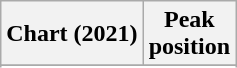<table class="wikitable sortable plainrowheaders" style="text-align:center">
<tr>
<th scope="col">Chart (2021)</th>
<th scope="col">Peak<br>position</th>
</tr>
<tr>
</tr>
<tr>
</tr>
<tr>
</tr>
<tr>
</tr>
<tr>
</tr>
</table>
